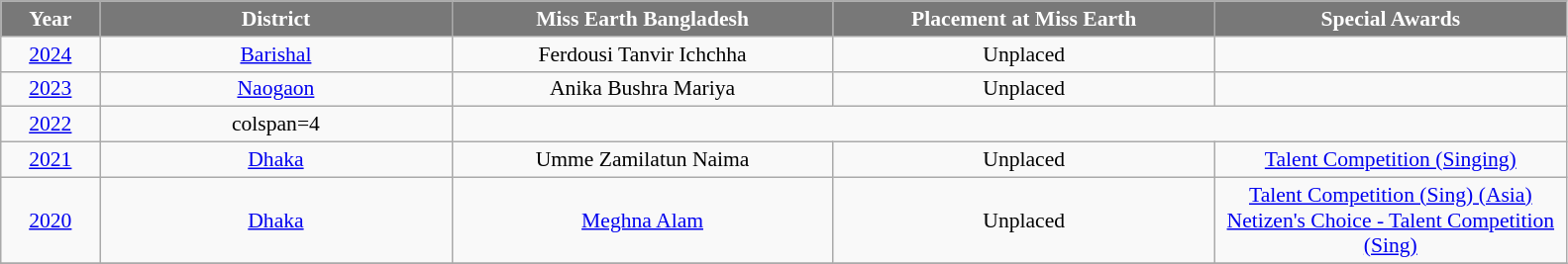<table class="wikitable" style="font-size: 90%; text-align:center">
<tr>
<th style="background-color:#787878;color:#FFFFFF;" width="60">Year</th>
<th style="background-color:#787878;color:#FFFFFF;" width="230">District</th>
<th style="background-color:#787878;color:#FFFFFF;" width="250">Miss Earth Bangladesh</th>
<th style="background-color:#787878;color:#FFFFFF;" width="250">Placement at Miss Earth</th>
<th style="background-color:#787878;color:#FFFFFF;" width="230">Special Awards</th>
</tr>
<tr>
<td><a href='#'>2024</a></td>
<td><a href='#'>Barishal</a></td>
<td>Ferdousi Tanvir Ichchha</td>
<td>Unplaced</td>
<td></td>
</tr>
<tr>
<td><a href='#'>2023</a></td>
<td><a href='#'>Naogaon</a></td>
<td>Anika Bushra Mariya</td>
<td>Unplaced</td>
<td></td>
</tr>
<tr>
<td><a href='#'>2022</a></td>
<td>colspan=4 </td>
</tr>
<tr>
<td><a href='#'>2021</a></td>
<td><a href='#'>Dhaka</a></td>
<td>Umme Zamilatun Naima</td>
<td>Unplaced</td>
<td> <a href='#'>Talent Competition (Singing)</a></td>
</tr>
<tr>
<td><a href='#'>2020</a></td>
<td><a href='#'>Dhaka</a></td>
<td><a href='#'>Meghna Alam</a></td>
<td>Unplaced</td>
<td> <a href='#'>Talent Competition (Sing) (Asia)</a><br><a href='#'>Netizen's Choice - Talent Competition (Sing)</a></td>
</tr>
<tr>
</tr>
</table>
